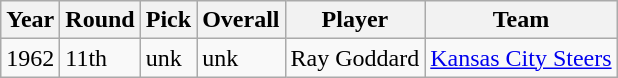<table class="wikitable">
<tr>
<th>Year</th>
<th>Round</th>
<th>Pick</th>
<th>Overall</th>
<th>Player</th>
<th>Team</th>
</tr>
<tr>
<td>1962</td>
<td>11th</td>
<td>unk</td>
<td>unk</td>
<td>Ray Goddard</td>
<td><a href='#'>Kansas City Steers</a></td>
</tr>
</table>
